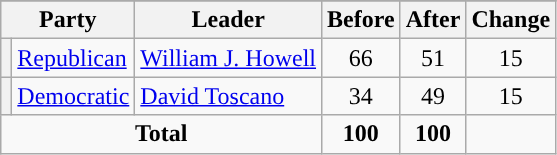<table class="wikitable" style="text-align:center;">
<tr>
</tr>
<tr>
<th colspan=2>Party</th>
<th>Leader</th>
<th>Before</th>
<th>After</th>
<th>Change</th>
</tr>
<tr>
<th style="background-color:"></th>
<td style="text-align:left;"><a href='#'>Republican</a></td>
<td style="text-align:left;"><a href='#'>William J. Howell</a></td>
<td>66</td>
<td>51</td>
<td> 15</td>
</tr>
<tr>
<th style="background-color:"></th>
<td style="text-align:left;"><a href='#'>Democratic</a></td>
<td style="text-align:left;"><a href='#'>David Toscano</a></td>
<td>34</td>
<td>49</td>
<td> 15</td>
</tr>
<tr>
<td colspan=3><strong>Total</strong></td>
<td><strong>100</strong></td>
<td><strong>100</strong></td>
</tr>
</table>
